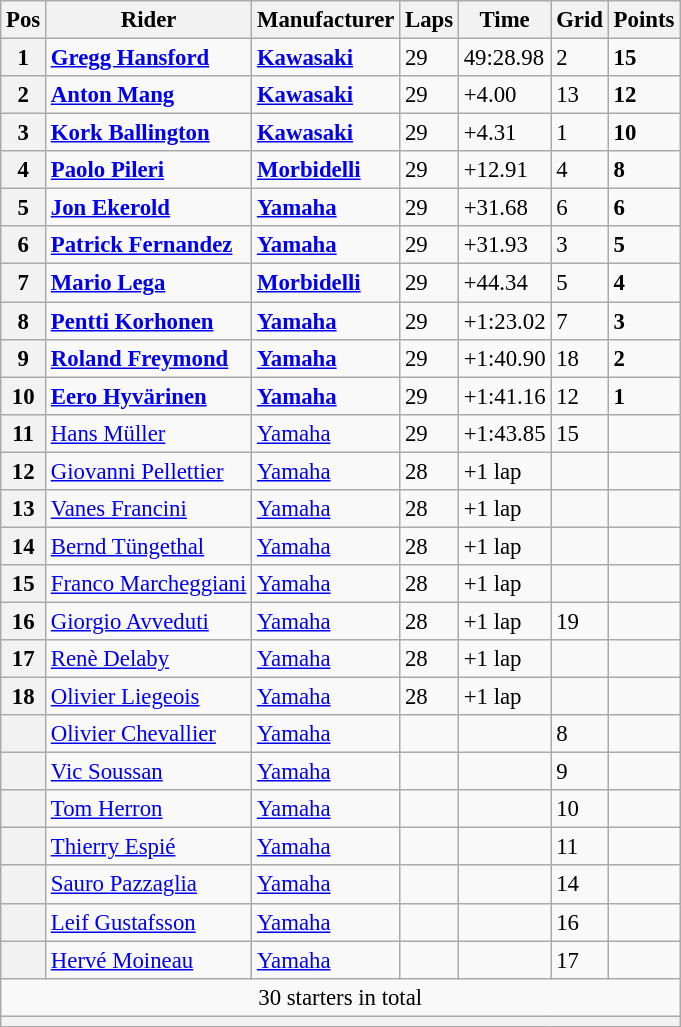<table class="wikitable" style="font-size: 95%;">
<tr>
<th>Pos</th>
<th>Rider</th>
<th>Manufacturer</th>
<th>Laps</th>
<th>Time</th>
<th>Grid</th>
<th>Points</th>
</tr>
<tr>
<th>1</th>
<td> <strong><a href='#'>Gregg Hansford</a></strong></td>
<td><strong><a href='#'>Kawasaki</a></strong></td>
<td>29</td>
<td>49:28.98</td>
<td>2</td>
<td><strong>15</strong></td>
</tr>
<tr>
<th>2</th>
<td> <strong><a href='#'>Anton Mang</a></strong></td>
<td><strong><a href='#'>Kawasaki</a></strong></td>
<td>29</td>
<td>+4.00</td>
<td>13</td>
<td><strong>12</strong></td>
</tr>
<tr>
<th>3</th>
<td> <strong><a href='#'>Kork Ballington</a></strong></td>
<td><strong><a href='#'>Kawasaki</a></strong></td>
<td>29</td>
<td>+4.31</td>
<td>1</td>
<td><strong>10</strong></td>
</tr>
<tr>
<th>4</th>
<td> <strong><a href='#'>Paolo Pileri</a></strong></td>
<td><strong><a href='#'>Morbidelli</a></strong></td>
<td>29</td>
<td>+12.91</td>
<td>4</td>
<td><strong>8</strong></td>
</tr>
<tr>
<th>5</th>
<td> <strong><a href='#'>Jon Ekerold</a></strong></td>
<td><strong><a href='#'>Yamaha</a></strong></td>
<td>29</td>
<td>+31.68</td>
<td>6</td>
<td><strong>6</strong></td>
</tr>
<tr>
<th>6</th>
<td> <strong><a href='#'>Patrick Fernandez</a></strong></td>
<td><strong><a href='#'>Yamaha</a></strong></td>
<td>29</td>
<td>+31.93</td>
<td>3</td>
<td><strong>5</strong></td>
</tr>
<tr>
<th>7</th>
<td> <strong><a href='#'>Mario Lega</a></strong></td>
<td><strong><a href='#'>Morbidelli</a></strong></td>
<td>29</td>
<td>+44.34</td>
<td>5</td>
<td><strong>4</strong></td>
</tr>
<tr>
<th>8</th>
<td> <strong><a href='#'>Pentti Korhonen</a></strong></td>
<td><strong><a href='#'>Yamaha</a></strong></td>
<td>29</td>
<td>+1:23.02</td>
<td>7</td>
<td><strong>3</strong></td>
</tr>
<tr>
<th>9</th>
<td> <strong><a href='#'>Roland Freymond</a></strong></td>
<td><strong><a href='#'>Yamaha</a></strong></td>
<td>29</td>
<td>+1:40.90</td>
<td>18</td>
<td><strong>2</strong></td>
</tr>
<tr>
<th>10</th>
<td> <strong><a href='#'>Eero Hyvärinen</a></strong></td>
<td><strong><a href='#'>Yamaha</a></strong></td>
<td>29</td>
<td>+1:41.16</td>
<td>12</td>
<td><strong>1</strong></td>
</tr>
<tr>
<th>11</th>
<td> <a href='#'>Hans Müller</a></td>
<td><a href='#'>Yamaha</a></td>
<td>29</td>
<td>+1:43.85</td>
<td>15</td>
<td></td>
</tr>
<tr>
<th>12</th>
<td> <a href='#'>Giovanni Pellettier</a></td>
<td><a href='#'>Yamaha</a></td>
<td>28</td>
<td>+1 lap</td>
<td></td>
<td></td>
</tr>
<tr>
<th>13</th>
<td> <a href='#'>Vanes Francini</a></td>
<td><a href='#'>Yamaha</a></td>
<td>28</td>
<td>+1 lap</td>
<td></td>
<td></td>
</tr>
<tr>
<th>14</th>
<td> <a href='#'>Bernd Tüngethal</a></td>
<td><a href='#'>Yamaha</a></td>
<td>28</td>
<td>+1 lap</td>
<td></td>
<td></td>
</tr>
<tr>
<th>15</th>
<td> <a href='#'>Franco Marcheggiani</a></td>
<td><a href='#'>Yamaha</a></td>
<td>28</td>
<td>+1 lap</td>
<td></td>
<td></td>
</tr>
<tr>
<th>16</th>
<td> <a href='#'>Giorgio Avveduti</a></td>
<td><a href='#'>Yamaha</a></td>
<td>28</td>
<td>+1 lap</td>
<td>19</td>
<td></td>
</tr>
<tr>
<th>17</th>
<td> <a href='#'>Renè Delaby</a></td>
<td><a href='#'>Yamaha</a></td>
<td>28</td>
<td>+1 lap</td>
<td></td>
<td></td>
</tr>
<tr>
<th>18</th>
<td> <a href='#'>Olivier Liegeois</a></td>
<td><a href='#'>Yamaha</a></td>
<td>28</td>
<td>+1 lap</td>
<td></td>
<td></td>
</tr>
<tr>
<th></th>
<td> <a href='#'>Olivier Chevallier</a></td>
<td><a href='#'>Yamaha</a></td>
<td></td>
<td></td>
<td>8</td>
<td></td>
</tr>
<tr>
<th></th>
<td> <a href='#'>Vic Soussan</a></td>
<td><a href='#'>Yamaha</a></td>
<td></td>
<td></td>
<td>9</td>
<td></td>
</tr>
<tr>
<th></th>
<td> <a href='#'>Tom Herron</a></td>
<td><a href='#'>Yamaha</a></td>
<td></td>
<td></td>
<td>10</td>
<td></td>
</tr>
<tr>
<th></th>
<td> <a href='#'>Thierry Espié</a></td>
<td><a href='#'>Yamaha</a></td>
<td></td>
<td></td>
<td>11</td>
<td></td>
</tr>
<tr>
<th></th>
<td> <a href='#'>Sauro Pazzaglia</a></td>
<td><a href='#'>Yamaha</a></td>
<td></td>
<td></td>
<td>14</td>
<td></td>
</tr>
<tr>
<th></th>
<td> <a href='#'>Leif Gustafsson</a></td>
<td><a href='#'>Yamaha</a></td>
<td></td>
<td></td>
<td>16</td>
<td></td>
</tr>
<tr>
<th></th>
<td> <a href='#'>Hervé Moineau</a></td>
<td><a href='#'>Yamaha</a></td>
<td></td>
<td></td>
<td>17</td>
<td></td>
</tr>
<tr>
<td colspan=7 align=center>30 starters in total</td>
</tr>
<tr>
<th colspan=7></th>
</tr>
</table>
